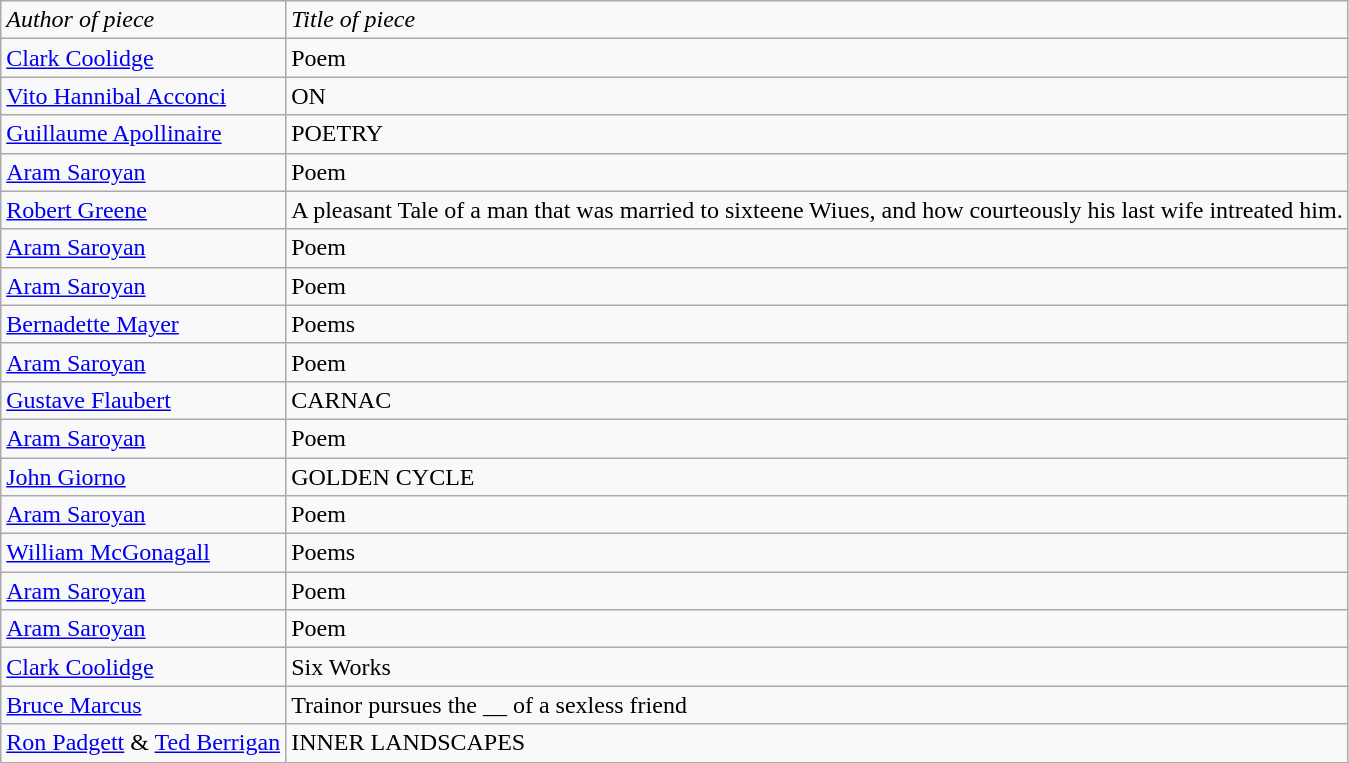<table class="wikitable">
<tr>
<td><em>Author of piece</em></td>
<td><em>Title of piece</em></td>
</tr>
<tr>
<td><a href='#'>Clark Coolidge</a></td>
<td>Poem</td>
</tr>
<tr>
<td><a href='#'>Vito Hannibal Acconci</a></td>
<td>ON</td>
</tr>
<tr>
<td><a href='#'>Guillaume Apollinaire</a></td>
<td>POETRY</td>
</tr>
<tr>
<td><a href='#'>Aram Saroyan</a></td>
<td>Poem</td>
</tr>
<tr>
<td><a href='#'>Robert Greene</a></td>
<td>A pleasant Tale of a man that was married to sixteene Wiues, and how courteously his last wife intreated him.</td>
</tr>
<tr>
<td><a href='#'>Aram Saroyan</a></td>
<td>Poem</td>
</tr>
<tr>
<td><a href='#'>Aram Saroyan</a></td>
<td>Poem</td>
</tr>
<tr>
<td><a href='#'>Bernadette Mayer</a></td>
<td>Poems</td>
</tr>
<tr>
<td><a href='#'>Aram Saroyan</a></td>
<td>Poem</td>
</tr>
<tr>
<td><a href='#'>Gustave Flaubert</a></td>
<td>CARNAC</td>
</tr>
<tr>
<td><a href='#'>Aram Saroyan</a></td>
<td>Poem</td>
</tr>
<tr>
<td><a href='#'>John Giorno</a></td>
<td>GOLDEN CYCLE</td>
</tr>
<tr>
<td><a href='#'>Aram Saroyan</a></td>
<td>Poem</td>
</tr>
<tr>
<td><a href='#'>William McGonagall</a></td>
<td>Poems</td>
</tr>
<tr>
<td><a href='#'>Aram Saroyan</a></td>
<td>Poem</td>
</tr>
<tr>
<td><a href='#'>Aram Saroyan</a></td>
<td>Poem</td>
</tr>
<tr>
<td><a href='#'>Clark Coolidge</a></td>
<td>Six Works</td>
</tr>
<tr>
<td><a href='#'>Bruce Marcus</a></td>
<td>Trainor pursues the __ of a sexless friend</td>
</tr>
<tr>
<td><a href='#'>Ron Padgett</a> & <a href='#'>Ted Berrigan</a></td>
<td>INNER LANDSCAPES</td>
</tr>
</table>
